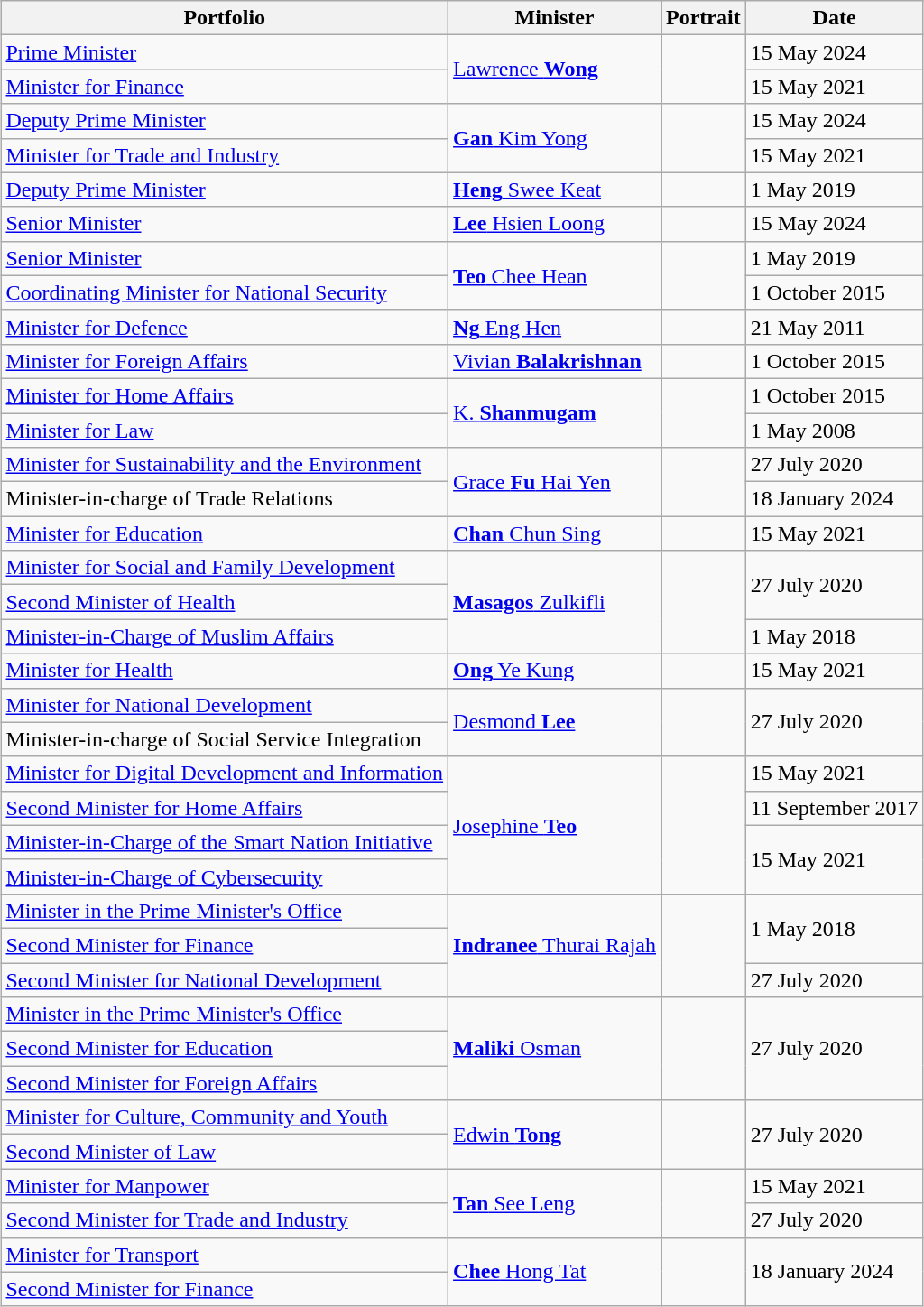<table class="wikitable" style="margin: 1em auto 1em auto">
<tr>
<th>Portfolio</th>
<th>Minister</th>
<th>Portrait</th>
<th>Date</th>
</tr>
<tr>
<td><a href='#'>Prime Minister</a></td>
<td rowspan="2"><a href='#'>Lawrence <strong>Wong</strong></a></td>
<td rowspan="2"></td>
<td>15 May 2024</td>
</tr>
<tr>
<td><a href='#'>Minister for Finance</a></td>
<td>15 May 2021</td>
</tr>
<tr>
<td><a href='#'>Deputy Prime Minister</a></td>
<td rowspan="2"><a href='#'><strong>Gan</strong> Kim Yong</a></td>
<td rowspan="2"></td>
<td>15 May 2024</td>
</tr>
<tr>
<td><a href='#'>Minister for Trade and Industry</a></td>
<td>15 May 2021</td>
</tr>
<tr>
<td><a href='#'>Deputy Prime Minister</a></td>
<td><a href='#'><strong>Heng</strong> Swee Keat</a></td>
<td></td>
<td>1 May 2019</td>
</tr>
<tr>
<td><a href='#'>Senior Minister</a></td>
<td><a href='#'><strong>Lee</strong> Hsien Loong</a></td>
<td></td>
<td>15 May 2024</td>
</tr>
<tr>
<td><a href='#'>Senior Minister</a></td>
<td rowspan="2"><a href='#'><strong>Teo</strong> Chee Hean</a></td>
<td rowspan="2"></td>
<td>1 May 2019</td>
</tr>
<tr>
<td><a href='#'>Coordinating Minister for National Security</a></td>
<td>1 October 2015</td>
</tr>
<tr>
<td><a href='#'>Minister for Defence</a></td>
<td><a href='#'><strong>Ng</strong> Eng Hen</a></td>
<td></td>
<td>21 May 2011</td>
</tr>
<tr>
<td><a href='#'>Minister for Foreign Affairs</a></td>
<td><a href='#'>Vivian <strong>Balakrishnan</strong></a></td>
<td></td>
<td>1 October 2015</td>
</tr>
<tr>
<td><a href='#'>Minister for Home Affairs</a></td>
<td rowspan="2"><a href='#'>K. <strong>Shanmugam</strong></a></td>
<td rowspan="2"></td>
<td>1 October 2015</td>
</tr>
<tr>
<td><a href='#'>Minister for Law</a></td>
<td>1 May 2008</td>
</tr>
<tr>
<td><a href='#'>Minister for Sustainability and the Environment</a></td>
<td rowspan="2"><a href='#'>Grace <strong>Fu</strong> Hai Yen</a></td>
<td rowspan="2"></td>
<td>27 July 2020</td>
</tr>
<tr>
<td>Minister-in-charge of Trade Relations</td>
<td>18 January 2024</td>
</tr>
<tr>
<td><a href='#'>Minister for Education</a></td>
<td><a href='#'><strong>Chan</strong> Chun Sing</a></td>
<td></td>
<td>15 May 2021</td>
</tr>
<tr>
<td><a href='#'>Minister for Social and Family Development</a></td>
<td rowspan="3"><a href='#'><strong>Masagos</strong> Zulkifli</a></td>
<td rowspan="3"></td>
<td rowspan="2">27 July 2020</td>
</tr>
<tr>
<td><a href='#'>Second Minister of Health</a></td>
</tr>
<tr>
<td><a href='#'>Minister-in-Charge of Muslim Affairs</a></td>
<td>1 May 2018</td>
</tr>
<tr>
<td><a href='#'>Minister for Health</a></td>
<td><a href='#'><strong>Ong</strong> Ye Kung</a></td>
<td></td>
<td>15 May 2021</td>
</tr>
<tr>
<td><a href='#'>Minister for National Development</a></td>
<td rowspan="2"><a href='#'>Desmond <strong>Lee</strong></a></td>
<td rowspan="2"></td>
<td rowspan="2">27 July 2020</td>
</tr>
<tr>
<td>Minister-in-charge of Social Service Integration</td>
</tr>
<tr>
<td><a href='#'>Minister for Digital Development and Information</a></td>
<td rowspan="4"><a href='#'>Josephine <strong>Teo</strong></a></td>
<td rowspan="4"></td>
<td>15 May 2021</td>
</tr>
<tr>
<td><a href='#'>Second Minister for Home Affairs</a></td>
<td>11 September 2017</td>
</tr>
<tr>
<td><a href='#'>Minister-in-Charge of the Smart Nation Initiative</a></td>
<td rowspan="2">15 May 2021</td>
</tr>
<tr>
<td><a href='#'>Minister-in-Charge of Cybersecurity</a></td>
</tr>
<tr>
<td><a href='#'>Minister in the Prime Minister's Office</a></td>
<td rowspan="3"><a href='#'><strong>Indranee</strong> Thurai Rajah</a></td>
<td rowspan="3"></td>
<td rowspan="2">1 May 2018</td>
</tr>
<tr>
<td><a href='#'>Second Minister for Finance</a></td>
</tr>
<tr>
<td><a href='#'>Second Minister for National Development</a></td>
<td>27 July 2020</td>
</tr>
<tr>
<td><a href='#'>Minister in the Prime Minister's Office</a></td>
<td rowspan="3"><a href='#'><strong>Maliki</strong> Osman</a></td>
<td rowspan="3"></td>
<td rowspan="3">27 July 2020</td>
</tr>
<tr>
<td><a href='#'>Second Minister for Education</a></td>
</tr>
<tr>
<td><a href='#'>Second Minister for Foreign Affairs</a></td>
</tr>
<tr>
<td><a href='#'>Minister for Culture, Community and Youth</a></td>
<td rowspan="2"><a href='#'>Edwin <strong>Tong</strong></a></td>
<td rowspan="2"></td>
<td rowspan="2">27 July 2020</td>
</tr>
<tr>
<td><a href='#'>Second Minister of Law</a></td>
</tr>
<tr>
<td><a href='#'>Minister for Manpower</a></td>
<td rowspan="2"><a href='#'><strong>Tan</strong> See Leng</a></td>
<td rowspan="2"></td>
<td>15 May 2021</td>
</tr>
<tr>
<td><a href='#'>Second Minister for Trade and Industry</a></td>
<td>27 July 2020</td>
</tr>
<tr>
<td><a href='#'>Minister for Transport</a></td>
<td rowspan="2"><a href='#'><strong>Chee</strong> Hong Tat</a></td>
<td rowspan="2"></td>
<td rowspan="2">18 January 2024</td>
</tr>
<tr>
<td><a href='#'>Second Minister for Finance</a></td>
</tr>
</table>
